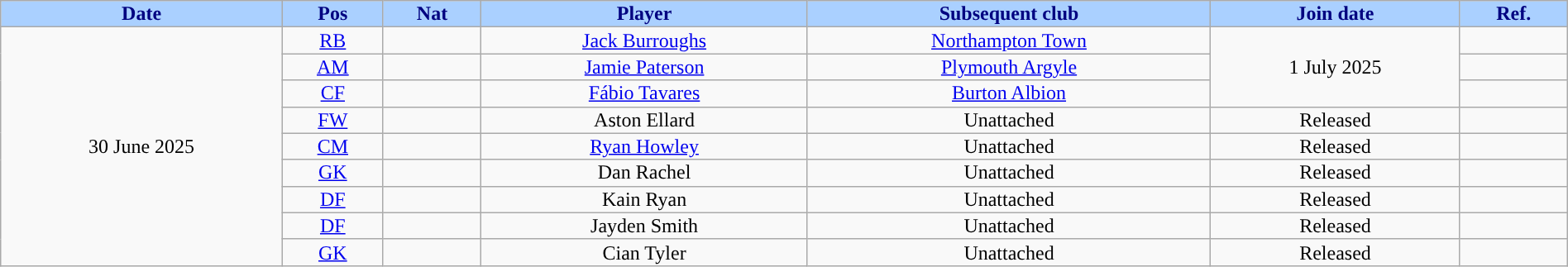<table class="wikitable sortable alternance" style="font-size:100%; text-align:center; line-height:14px; width:100%;">
<tr>
<th style="background:#AAD0FF; color:#000080; ">Date</th>
<th style="background:#AAD0FF; color:#000080; ">Pos</th>
<th style="background:#AAD0FF; color:#000080; ">Nat</th>
<th style="background:#AAD0FF; color:#000080; ">Player</th>
<th style="background:#AAD0FF; color:#000080; ">Subsequent club</th>
<th style="background:#AAD0FF; color:#000080; ">Join date</th>
<th style="background:#AAD0FF; color:#000080; ">Ref.</th>
</tr>
<tr>
<td rowspan="9">30 June 2025</td>
<td><a href='#'>RB</a></td>
<td></td>
<td><a href='#'>Jack Burroughs</a></td>
<td> <a href='#'>Northampton Town</a></td>
<td rowspan="3">1 July 2025</td>
<td></td>
</tr>
<tr>
<td><a href='#'>AM</a></td>
<td></td>
<td><a href='#'>Jamie Paterson</a></td>
<td> <a href='#'>Plymouth Argyle</a></td>
<td></td>
</tr>
<tr>
<td><a href='#'>CF</a></td>
<td></td>
<td><a href='#'>Fábio Tavares</a></td>
<td> <a href='#'>Burton Albion</a></td>
<td></td>
</tr>
<tr>
<td><a href='#'>FW</a></td>
<td></td>
<td>Aston Ellard</td>
<td> Unattached</td>
<td>Released</td>
<td></td>
</tr>
<tr>
<td><a href='#'>CM</a></td>
<td></td>
<td><a href='#'>Ryan Howley</a></td>
<td> Unattached</td>
<td>Released</td>
<td></td>
</tr>
<tr>
<td><a href='#'>GK</a></td>
<td></td>
<td>Dan Rachel</td>
<td> Unattached</td>
<td>Released</td>
<td></td>
</tr>
<tr>
<td><a href='#'>DF</a></td>
<td></td>
<td>Kain Ryan</td>
<td> Unattached</td>
<td>Released</td>
<td></td>
</tr>
<tr>
<td><a href='#'>DF</a></td>
<td></td>
<td>Jayden Smith</td>
<td> Unattached</td>
<td>Released</td>
<td></td>
</tr>
<tr>
<td><a href='#'>GK</a></td>
<td></td>
<td>Cian Tyler</td>
<td> Unattached</td>
<td>Released</td>
<td></td>
</tr>
</table>
